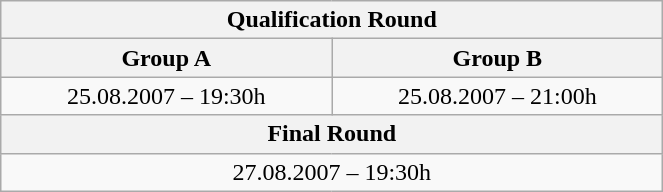<table class="wikitable" style=" text-align:center; " width="35%">
<tr>
<th colspan="2">Qualification Round</th>
</tr>
<tr>
<th>Group A</th>
<th>Group B</th>
</tr>
<tr>
<td>25.08.2007 – 19:30h</td>
<td>25.08.2007 – 21:00h</td>
</tr>
<tr>
<th colspan="2">Final Round</th>
</tr>
<tr>
<td colspan="2">27.08.2007 – 19:30h</td>
</tr>
</table>
